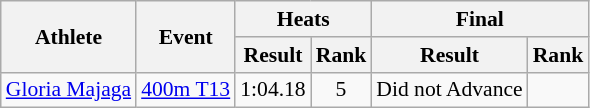<table class=wikitable style="font-size:90%">
<tr>
<th rowspan="2">Athlete</th>
<th rowspan="2">Event</th>
<th colspan="2">Heats</th>
<th colspan="2">Final</th>
</tr>
<tr>
<th>Result</th>
<th>Rank</th>
<th>Result</th>
<th>Rank</th>
</tr>
<tr align=center>
<td align=left><a href='#'>Gloria Majaga</a></td>
<td align=left><a href='#'>400m T13</a></td>
<td>1:04.18</td>
<td>5</td>
<td>Did not Advance</td>
</tr>
</table>
